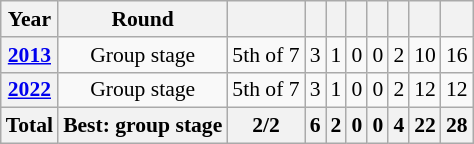<table class="wikitable" style="font-size:90%; text-align:center;">
<tr>
<th>Year</th>
<th>Round</th>
<th></th>
<th></th>
<th></th>
<th></th>
<th></th>
<th></th>
<th></th>
<th></th>
</tr>
<tr>
<th> <a href='#'>2013</a></th>
<td>Group stage</td>
<td>5th of 7</td>
<td>3</td>
<td>1</td>
<td>0</td>
<td>0</td>
<td>2</td>
<td>10</td>
<td>16</td>
</tr>
<tr>
<th> <a href='#'>2022</a></th>
<td>Group stage</td>
<td>5th of 7</td>
<td>3</td>
<td>1</td>
<td>0</td>
<td>0</td>
<td>2</td>
<td>12</td>
<td>12</td>
</tr>
<tr>
<th>Total</th>
<th>Best: group stage</th>
<th>2/2</th>
<th>6</th>
<th>2</th>
<th>0</th>
<th>0</th>
<th>4</th>
<th>22</th>
<th>28</th>
</tr>
</table>
